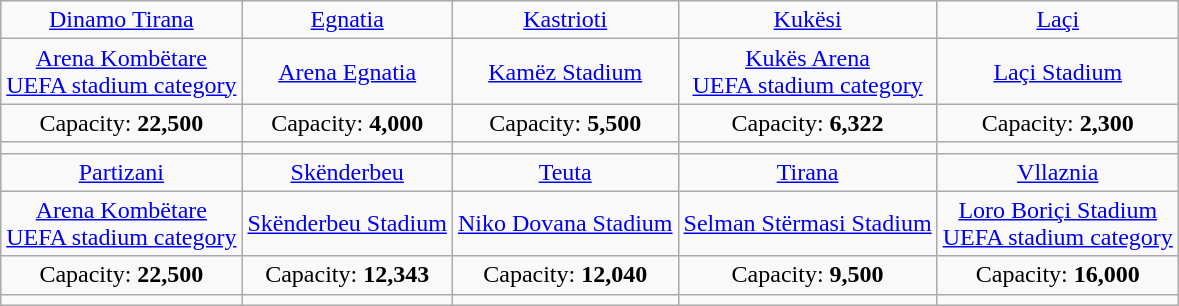<table class="wikitable" style="text-align:center">
<tr>
<td><a href='#'>Dinamo Tirana</a></td>
<td><a href='#'>Egnatia</a></td>
<td><a href='#'>Kastrioti</a></td>
<td><a href='#'>Kukësi</a></td>
<td><a href='#'>Laçi</a></td>
</tr>
<tr>
<td><a href='#'>Arena Kombëtare</a><br><a href='#'>UEFA stadium category</a><br></td>
<td><a href='#'>Arena Egnatia</a></td>
<td><a href='#'>Kamëz Stadium</a></td>
<td><a href='#'>Kukës Arena</a><br><a href='#'>UEFA stadium category</a><br></td>
<td><a href='#'>Laçi Stadium</a></td>
</tr>
<tr>
<td>Capacity: <strong>22,500</strong></td>
<td>Capacity: <strong>4,000</strong></td>
<td>Capacity: <strong>5,500</strong></td>
<td>Capacity: <strong>6,322</strong></td>
<td>Capacity: <strong>2,300</strong></td>
</tr>
<tr>
<td></td>
<td></td>
<td></td>
<td></td>
<td></td>
</tr>
<tr>
<td><a href='#'>Partizani</a></td>
<td><a href='#'>Skënderbeu</a></td>
<td><a href='#'>Teuta</a></td>
<td><a href='#'>Tirana</a></td>
<td><a href='#'>Vllaznia</a></td>
</tr>
<tr>
<td><a href='#'>Arena Kombëtare</a><br><a href='#'>UEFA stadium category</a><br></td>
<td><a href='#'>Skënderbeu Stadium</a></td>
<td><a href='#'>Niko Dovana Stadium</a></td>
<td><a href='#'>Selman Stërmasi Stadium</a></td>
<td><a href='#'>Loro Boriçi Stadium</a><br><a href='#'>UEFA stadium category</a><br></td>
</tr>
<tr>
<td>Capacity: <strong>22,500</strong></td>
<td>Capacity: <strong>12,343</strong></td>
<td>Capacity: <strong>12,040</strong></td>
<td>Capacity: <strong>9,500</strong></td>
<td>Capacity: <strong>16,000</strong></td>
</tr>
<tr>
<td></td>
<td></td>
<td></td>
<td></td>
<td></td>
</tr>
</table>
